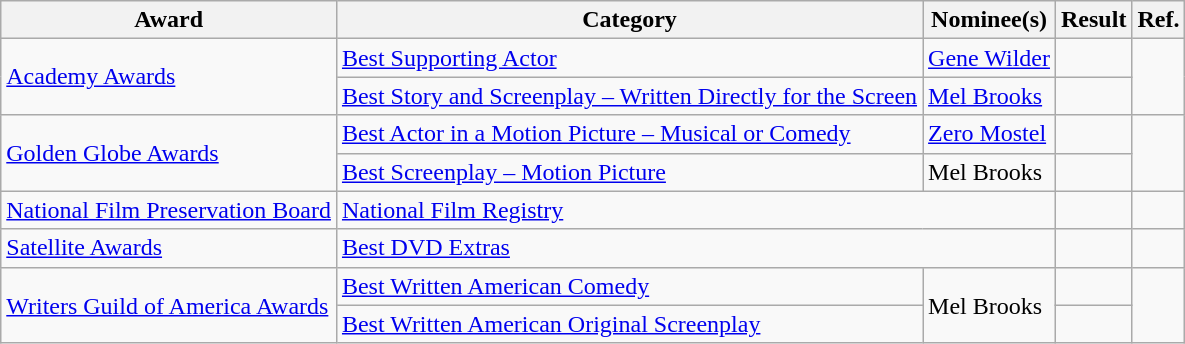<table class="wikitable plainrowheaders">
<tr>
<th>Award</th>
<th>Category</th>
<th>Nominee(s)</th>
<th>Result</th>
<th>Ref.</th>
</tr>
<tr>
<td rowspan="2"><a href='#'>Academy Awards</a></td>
<td><a href='#'>Best Supporting Actor</a></td>
<td><a href='#'>Gene Wilder</a></td>
<td></td>
<td align="center" rowspan="2"></td>
</tr>
<tr>
<td><a href='#'>Best Story and Screenplay – Written Directly for the Screen</a></td>
<td><a href='#'>Mel Brooks</a></td>
<td></td>
</tr>
<tr>
<td rowspan="2"><a href='#'>Golden Globe Awards</a></td>
<td><a href='#'>Best Actor in a Motion Picture – Musical or Comedy</a></td>
<td><a href='#'>Zero Mostel</a></td>
<td></td>
<td align="center" rowspan="2"></td>
</tr>
<tr>
<td><a href='#'>Best Screenplay – Motion Picture</a></td>
<td>Mel Brooks</td>
<td></td>
</tr>
<tr>
<td><a href='#'>National Film Preservation Board</a></td>
<td colspan="2"><a href='#'>National Film Registry</a></td>
<td></td>
<td align="center"></td>
</tr>
<tr>
<td><a href='#'>Satellite Awards</a></td>
<td colspan="2"><a href='#'>Best DVD Extras</a></td>
<td></td>
<td align="center"></td>
</tr>
<tr>
<td rowspan="2"><a href='#'>Writers Guild of America Awards</a></td>
<td><a href='#'>Best Written American Comedy</a></td>
<td rowspan="2">Mel Brooks</td>
<td></td>
<td align="center" rowspan="2"></td>
</tr>
<tr>
<td><a href='#'>Best Written American Original Screenplay</a></td>
<td></td>
</tr>
</table>
